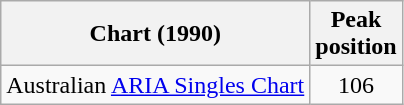<table class="wikitable sortable">
<tr>
<th>Chart (1990)</th>
<th>Peak<br>position</th>
</tr>
<tr>
<td>Australian <a href='#'>ARIA Singles Chart</a></td>
<td style="text-align:center;">106</td>
</tr>
</table>
